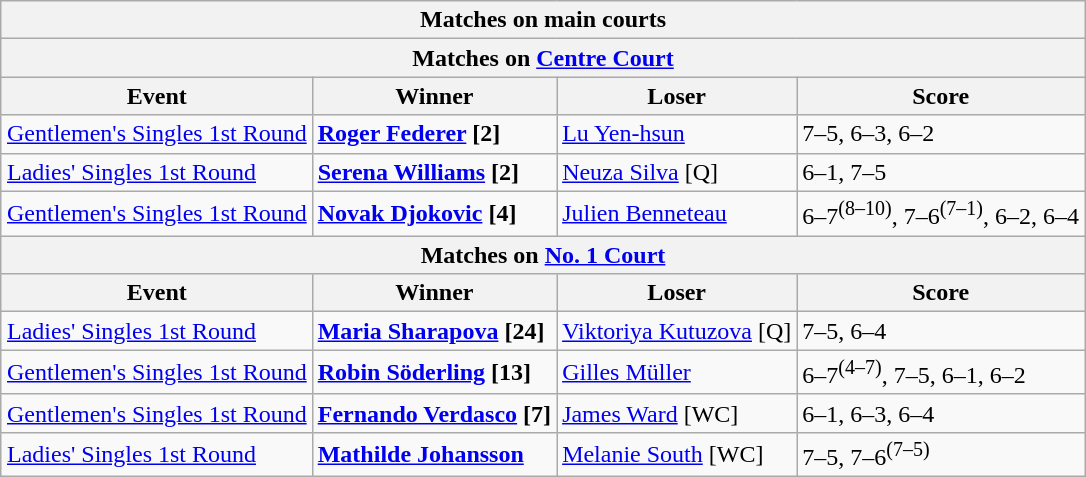<table class="wikitable collapsible uncollapsed" style="margin:auto;">
<tr>
<th colspan="4" style="white-space:nowrap;">Matches on main courts</th>
</tr>
<tr>
<th colspan="4">Matches on <a href='#'>Centre Court</a></th>
</tr>
<tr>
<th>Event</th>
<th>Winner</th>
<th>Loser</th>
<th>Score</th>
</tr>
<tr>
<td><a href='#'>Gentlemen's Singles 1st Round</a></td>
<td> <strong><a href='#'>Roger Federer</a> [2]</strong></td>
<td> <a href='#'>Lu Yen-hsun</a></td>
<td>7–5, 6–3, 6–2</td>
</tr>
<tr>
<td><a href='#'>Ladies' Singles 1st Round</a></td>
<td> <strong><a href='#'>Serena Williams</a> [2]</strong></td>
<td> <a href='#'>Neuza Silva</a> [Q]</td>
<td>6–1, 7–5</td>
</tr>
<tr>
<td><a href='#'>Gentlemen's Singles 1st Round</a></td>
<td> <strong><a href='#'>Novak Djokovic</a> [4]</strong></td>
<td> <a href='#'>Julien Benneteau</a></td>
<td>6–7<sup>(8–10)</sup>, 7–6<sup>(7–1)</sup>, 6–2, 6–4</td>
</tr>
<tr>
<th colspan="4">Matches on <a href='#'>No. 1 Court</a></th>
</tr>
<tr>
<th>Event</th>
<th>Winner</th>
<th>Loser</th>
<th>Score</th>
</tr>
<tr>
<td><a href='#'>Ladies' Singles 1st Round</a></td>
<td> <strong><a href='#'>Maria Sharapova</a> [24]</strong></td>
<td> <a href='#'>Viktoriya Kutuzova</a> [Q]</td>
<td>7–5, 6–4</td>
</tr>
<tr>
<td><a href='#'>Gentlemen's Singles 1st Round</a></td>
<td> <strong><a href='#'>Robin Söderling</a> [13]</strong></td>
<td> <a href='#'>Gilles Müller</a></td>
<td>6–7<sup>(4–7)</sup>, 7–5, 6–1, 6–2</td>
</tr>
<tr>
<td><a href='#'>Gentlemen's Singles 1st Round</a></td>
<td> <strong><a href='#'>Fernando Verdasco</a> [7]</strong></td>
<td> <a href='#'>James Ward</a> [WC]</td>
<td>6–1, 6–3, 6–4</td>
</tr>
<tr>
<td><a href='#'>Ladies' Singles 1st Round</a></td>
<td> <strong><a href='#'>Mathilde Johansson</a></strong></td>
<td> <a href='#'>Melanie South</a> [WC]</td>
<td>7–5, 7–6<sup>(7–5)</sup></td>
</tr>
</table>
